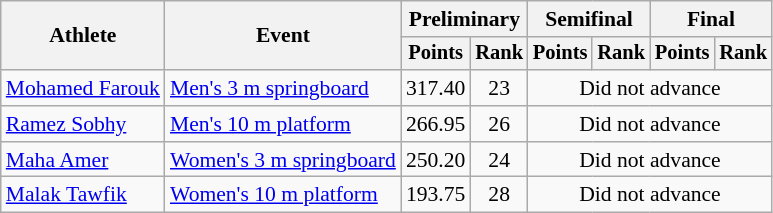<table class=wikitable style="font-size:90%">
<tr>
<th rowspan="2">Athlete</th>
<th rowspan="2">Event</th>
<th colspan="2">Preliminary</th>
<th colspan="2">Semifinal</th>
<th colspan="2">Final</th>
</tr>
<tr style="font-size:95%">
<th>Points</th>
<th>Rank</th>
<th>Points</th>
<th>Rank</th>
<th>Points</th>
<th>Rank</th>
</tr>
<tr align=center>
<td align=left><a href='#'>Mohamed Farouk</a></td>
<td align=left><a href='#'>Men's 3 m springboard</a></td>
<td>317.40</td>
<td>23</td>
<td colspan="4">Did not advance</td>
</tr>
<tr align=center>
<td align=left><a href='#'>Ramez Sobhy</a></td>
<td align=left><a href='#'>Men's 10 m platform</a></td>
<td>266.95</td>
<td>26</td>
<td colspan="4">Did not advance</td>
</tr>
<tr align=center>
<td align=left><a href='#'>Maha Amer</a></td>
<td align=left><a href='#'>Women's 3 m springboard</a></td>
<td>250.20</td>
<td>24</td>
<td colspan="4">Did not advance</td>
</tr>
<tr align=center>
<td align=left><a href='#'>Malak Tawfik</a></td>
<td align=left><a href='#'>Women's 10 m platform</a></td>
<td>193.75</td>
<td>28</td>
<td colspan="4">Did not advance</td>
</tr>
</table>
